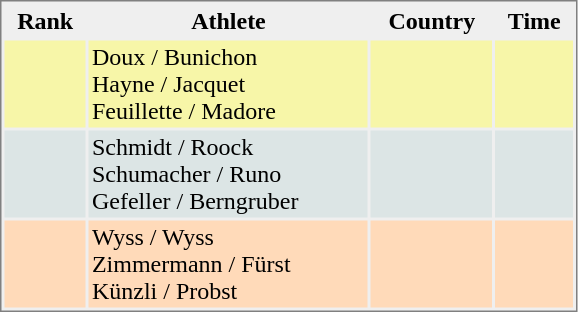<table style="border-style:solid;border-width:1px;border-color:#808080;background-color:#EFEFEF" cellspacing="2" cellpadding="2" width="385px">
<tr bgcolor="#EFEFEF">
<th>Rank</th>
<th>Athlete</th>
<th>Country</th>
<th>Time</th>
</tr>
<tr bgcolor="#F7F6A8" >
<td align=center></td>
<td>Doux / Bunichon<br>Hayne / Jacquet<br>Feuillette / Madore</td>
<td></td>
<td align="right"></td>
</tr>
<tr bgcolor="#DCE5E5">
<td align=center></td>
<td>Schmidt / Roock<br>Schumacher / Runo<br>Gefeller / Berngruber</td>
<td></td>
<td align="right"></td>
</tr>
<tr bgcolor="#FFDAB9">
<td align=center></td>
<td>Wyss / Wyss<br>Zimmermann / Fürst<br>Künzli / Probst</td>
<td></td>
<td align="right"></td>
</tr>
</table>
